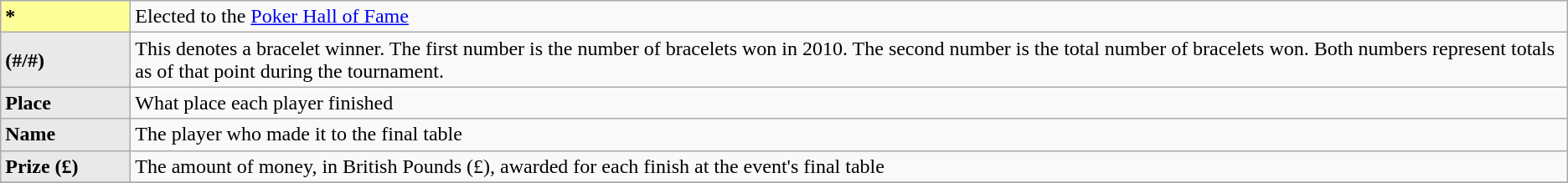<table class="wikitable">
<tr>
<td style="background-color:#FFFF99; width:6em"><strong>*</strong></td>
<td>Elected to the <a href='#'>Poker Hall of Fame</a></td>
</tr>
<tr>
<td bgcolor="#E9E9E9"><strong>(#/#)</strong></td>
<td>This denotes a bracelet winner. The first number is the number of bracelets won in 2010. The second number is the total number of bracelets won. Both numbers represent totals as of that point during the tournament.</td>
</tr>
<tr>
<td bgcolor="#E9E9E9"><strong>Place</strong></td>
<td>What place each player finished</td>
</tr>
<tr>
<td bgcolor="#E9E9E9"><strong>Name</strong></td>
<td>The player who made it to the final table</td>
</tr>
<tr>
<td bgcolor="#E9E9E9"><strong>Prize (£)</strong></td>
<td>The amount of money, in British Pounds (£), awarded for each finish at the event's final table</td>
</tr>
<tr>
</tr>
</table>
